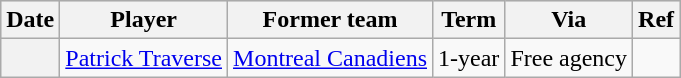<table class="wikitable plainrowheaders">
<tr style="background:#ddd; text-align:center;">
<th>Date</th>
<th>Player</th>
<th>Former team</th>
<th>Term</th>
<th>Via</th>
<th>Ref</th>
</tr>
<tr>
<th scope="row"></th>
<td><a href='#'>Patrick Traverse</a></td>
<td><a href='#'>Montreal Canadiens</a></td>
<td>1-year</td>
<td>Free agency</td>
<td></td>
</tr>
</table>
